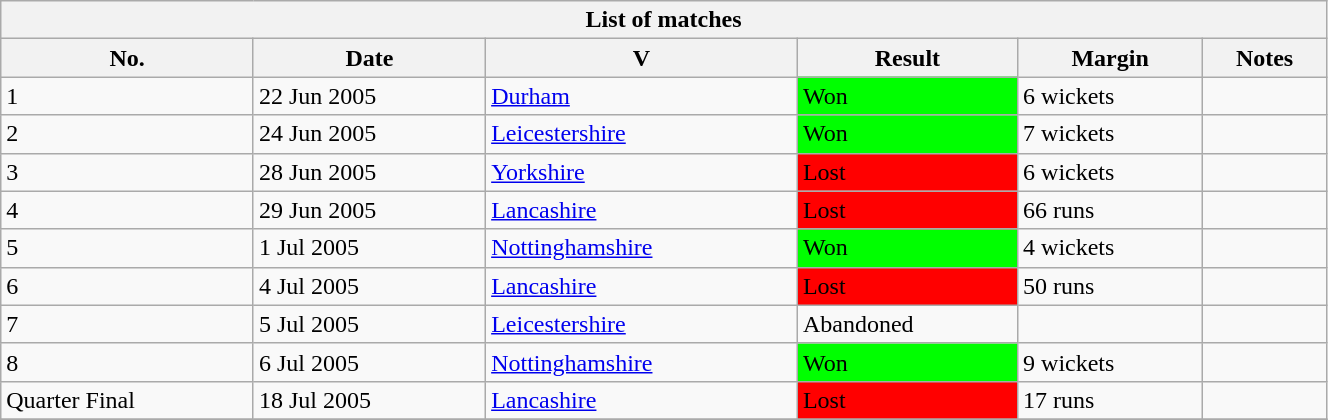<table class="wikitable" width="70%">
<tr>
<th colspan=6>List of matches</th>
</tr>
<tr>
<th>No.</th>
<th>Date</th>
<th>V</th>
<th>Result</th>
<th>Margin</th>
<th>Notes</th>
</tr>
<tr>
<td>1</td>
<td>22 Jun 2005</td>
<td><a href='#'>Durham</a>  <br> </td>
<td bgcolor="#00FF00">Won</td>
<td>6 wickets</td>
<td></td>
</tr>
<tr>
<td>2</td>
<td>24 Jun 2005</td>
<td><a href='#'>Leicestershire</a><br> </td>
<td bgcolor="#00FF00">Won</td>
<td>7 wickets</td>
<td></td>
</tr>
<tr>
<td>3</td>
<td>28 Jun 2005</td>
<td><a href='#'>Yorkshire</a> <br> </td>
<td bgcolor="#FF0000">Lost</td>
<td>6 wickets</td>
<td></td>
</tr>
<tr>
<td>4</td>
<td>29 Jun 2005</td>
<td><a href='#'>Lancashire</a> <br> </td>
<td bgcolor="#FF0000">Lost</td>
<td>66 runs</td>
<td></td>
</tr>
<tr>
<td>5</td>
<td>1 Jul 2005</td>
<td><a href='#'>Nottinghamshire</a> <br> </td>
<td bgcolor="#00FF00">Won</td>
<td>4 wickets</td>
<td></td>
</tr>
<tr>
<td>6</td>
<td>4 Jul 2005</td>
<td><a href='#'>Lancashire</a> <br> </td>
<td bgcolor="#FF0000">Lost</td>
<td>50 runs</td>
<td></td>
</tr>
<tr>
<td>7</td>
<td>5 Jul 2005</td>
<td><a href='#'>Leicestershire</a><br> </td>
<td>Abandoned</td>
<td></td>
<td></td>
</tr>
<tr>
<td>8</td>
<td>6 Jul 2005</td>
<td><a href='#'>Nottinghamshire</a> <br> </td>
<td bgcolor="#00FF00">Won</td>
<td>9 wickets</td>
<td></td>
</tr>
<tr>
<td>Quarter Final</td>
<td>18 Jul 2005</td>
<td><a href='#'>Lancashire</a> <br> </td>
<td bgcolor="#FF0000">Lost</td>
<td>17 runs</td>
<td></td>
</tr>
<tr>
</tr>
</table>
